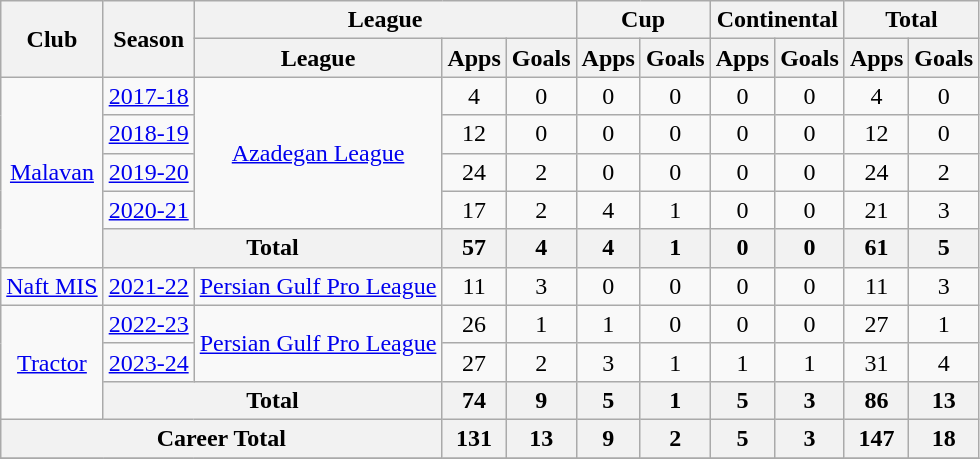<table class="wikitable"style="text-align:center;">
<tr>
<th rowspan=2>Club</th>
<th rowspan=2>Season</th>
<th colspan=3>League</th>
<th colspan=2>Cup</th>
<th colspan=2>Continental</th>
<th colspan=2>Total</th>
</tr>
<tr>
<th>League</th>
<th>Apps</th>
<th>Goals</th>
<th>Apps</th>
<th>Goals</th>
<th>Apps</th>
<th>Goals</th>
<th>Apps</th>
<th>Goals</th>
</tr>
<tr>
<td rowspan="5"><a href='#'>Malavan</a></td>
<td><a href='#'>2017-18</a></td>
<td rowspan="4"><a href='#'>Azadegan League</a></td>
<td>4</td>
<td>0</td>
<td>0</td>
<td>0</td>
<td>0</td>
<td>0</td>
<td>4</td>
<td>0</td>
</tr>
<tr>
<td><a href='#'>2018-19</a></td>
<td>12</td>
<td>0</td>
<td>0</td>
<td>0</td>
<td>0</td>
<td>0</td>
<td>12</td>
<td>0</td>
</tr>
<tr>
<td><a href='#'>2019-20</a></td>
<td>24</td>
<td>2</td>
<td>0</td>
<td>0</td>
<td>0</td>
<td>0</td>
<td>24</td>
<td>2</td>
</tr>
<tr>
<td><a href='#'>2020-21</a></td>
<td>17</td>
<td>2</td>
<td>4</td>
<td>1</td>
<td>0</td>
<td>0</td>
<td>21</td>
<td>3</td>
</tr>
<tr>
<th colspan=2>Total</th>
<th>57</th>
<th>4</th>
<th>4</th>
<th>1</th>
<th>0</th>
<th>0</th>
<th>61</th>
<th>5</th>
</tr>
<tr>
<td><a href='#'>Naft MIS</a></td>
<td><a href='#'>2021-22</a></td>
<td><a href='#'>Persian Gulf Pro League</a></td>
<td>11</td>
<td>3</td>
<td>0</td>
<td>0</td>
<td>0</td>
<td>0</td>
<td>11</td>
<td>3</td>
</tr>
<tr>
<td rowspan="3"><a href='#'>Tractor</a></td>
<td><a href='#'>2022-23</a></td>
<td rowspan="2"><a href='#'>Persian Gulf Pro League</a></td>
<td>26</td>
<td>1</td>
<td>1</td>
<td>0</td>
<td>0</td>
<td>0</td>
<td>27</td>
<td>1</td>
</tr>
<tr>
<td><a href='#'>2023-24</a></td>
<td>27</td>
<td>2</td>
<td>3</td>
<td>1</td>
<td>1</td>
<td>1</td>
<td>31</td>
<td>4</td>
</tr>
<tr>
<th colspan=2>Total</th>
<th>74</th>
<th>9</th>
<th>5</th>
<th>1</th>
<th>5</th>
<th>3</th>
<th>86</th>
<th>13</th>
</tr>
<tr>
<th colspan=3>Career Total</th>
<th>131</th>
<th>13</th>
<th>9</th>
<th>2</th>
<th>5</th>
<th>3</th>
<th>147</th>
<th>18</th>
</tr>
<tr>
</tr>
</table>
